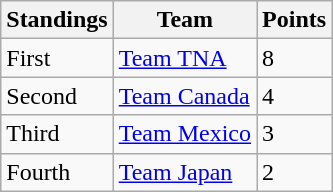<table class="wikitable sortable">
<tr>
<th>Standings</th>
<th>Team</th>
<th>Points</th>
</tr>
<tr>
<td>First</td>
<td> <a href='#'>Team TNA</a></td>
<td>8</td>
</tr>
<tr>
<td>Second</td>
<td> <a href='#'>Team Canada</a></td>
<td>4</td>
</tr>
<tr>
<td>Third</td>
<td> <a href='#'>Team Mexico</a></td>
<td>3</td>
</tr>
<tr>
<td>Fourth</td>
<td> <a href='#'>Team Japan</a></td>
<td>2</td>
</tr>
</table>
